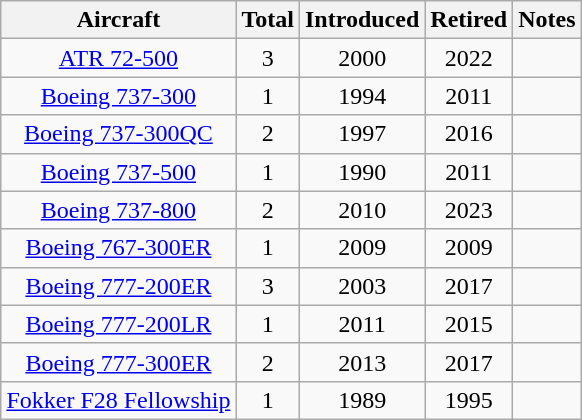<table class="wikitable" style="margin:1em auto; text-align:center;">
<tr>
<th>Aircraft</th>
<th>Total</th>
<th>Introduced</th>
<th>Retired</th>
<th>Notes</th>
</tr>
<tr>
<td><a href='#'>ATR 72-500</a></td>
<td>3</td>
<td>2000</td>
<td>2022</td>
<td></td>
</tr>
<tr>
<td><a href='#'>Boeing 737-300</a></td>
<td>1</td>
<td>1994</td>
<td>2011</td>
<td></td>
</tr>
<tr>
<td><a href='#'>Boeing 737-300QC</a></td>
<td>2</td>
<td>1997</td>
<td>2016</td>
<td></td>
</tr>
<tr>
<td><a href='#'>Boeing 737-500</a></td>
<td>1</td>
<td>1990</td>
<td>2011</td>
<td></td>
</tr>
<tr>
<td><a href='#'>Boeing 737-800</a></td>
<td>2</td>
<td>2010</td>
<td>2023</td>
<td></td>
</tr>
<tr>
<td><a href='#'>Boeing 767-300ER</a></td>
<td>1</td>
<td>2009</td>
<td>2009</td>
<td></td>
</tr>
<tr>
<td><a href='#'>Boeing 777-200ER</a></td>
<td>3</td>
<td>2003</td>
<td>2017</td>
<td></td>
</tr>
<tr>
<td><a href='#'>Boeing 777-200LR</a></td>
<td>1</td>
<td>2011</td>
<td>2015</td>
<td></td>
</tr>
<tr>
<td><a href='#'>Boeing 777-300ER</a></td>
<td>2</td>
<td>2013</td>
<td>2017</td>
<td></td>
</tr>
<tr>
<td><a href='#'>Fokker F28 Fellowship</a></td>
<td>1</td>
<td>1989</td>
<td>1995</td>
<td></td>
</tr>
</table>
